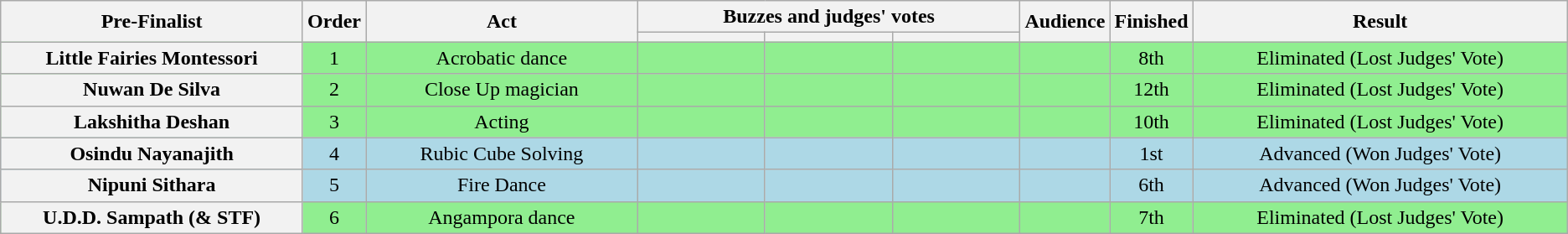<table class="wikitable plainrowheaders sortable" style="text-align:center;">
<tr>
<th scope="col" rowspan="2" class="unsortable" style="width:18em;">Pre-Finalist</th>
<th scope="col" rowspan="2" style="width:1em;">Order</th>
<th scope="col" rowspan="2" class="unsortable" style="width:16em;">Act</th>
<th scope="col" colspan="3" class="unsortable" style="width:24em;">Buzzes and judges' votes</th>
<th scope="col" rowspan="2" style="width:0.25em;">Audience</th>
<th scope="col" rowspan="2" style="width:0.25em;">Finished</th>
<th scope="col" rowspan="2" style="width:23em;">Result</th>
</tr>
<tr>
<th scope="col" style="width:6em;"></th>
<th scope="col" style="width:6em;"></th>
<th scope="col" style="width:6em;"></th>
</tr>
<tr bgcolor=lightgreen>
<th scope="row">Little Fairies Montessori</th>
<td>1</td>
<td>Acrobatic dance</td>
<td></td>
<td></td>
<td></td>
<td></td>
<td>8th</td>
<td>Eliminated (Lost Judges' Vote)</td>
</tr>
<tr bgcolor=lightgreen>
<th scope="row">Nuwan De Silva</th>
<td>2</td>
<td>Close Up magician</td>
<td></td>
<td></td>
<td></td>
<td></td>
<td>12th</td>
<td>Eliminated (Lost Judges' Vote)</td>
</tr>
<tr bgcolor=lightgreen>
<th scope="row">Lakshitha Deshan</th>
<td>3</td>
<td>Acting</td>
<td></td>
<td></td>
<td></td>
<td></td>
<td>10th</td>
<td>Eliminated (Lost Judges' Vote)</td>
</tr>
<tr bgcolor=lightblue>
<th scope="row">Osindu Nayanajith </th>
<td>4</td>
<td>Rubic Cube Solving</td>
<td> </td>
<td> </td>
<td> </td>
<td></td>
<td>1st</td>
<td>Advanced (Won Judges' Vote)</td>
</tr>
<tr bgcolor=lightblue>
<th scope="row">Nipuni Sithara </th>
<td>5</td>
<td>Fire Dance</td>
<td></td>
<td></td>
<td></td>
<td></td>
<td>6th</td>
<td>Advanced (Won Judges' Vote)</td>
</tr>
<tr bgcolor=lightgreen>
<th scope="row">U.D.D. Sampath (& STF)</th>
<td>6</td>
<td>Angampora dance</td>
<td></td>
<td></td>
<td></td>
<td></td>
<td>7th</td>
<td>Eliminated (Lost Judges' Vote)</td>
</tr>
</table>
